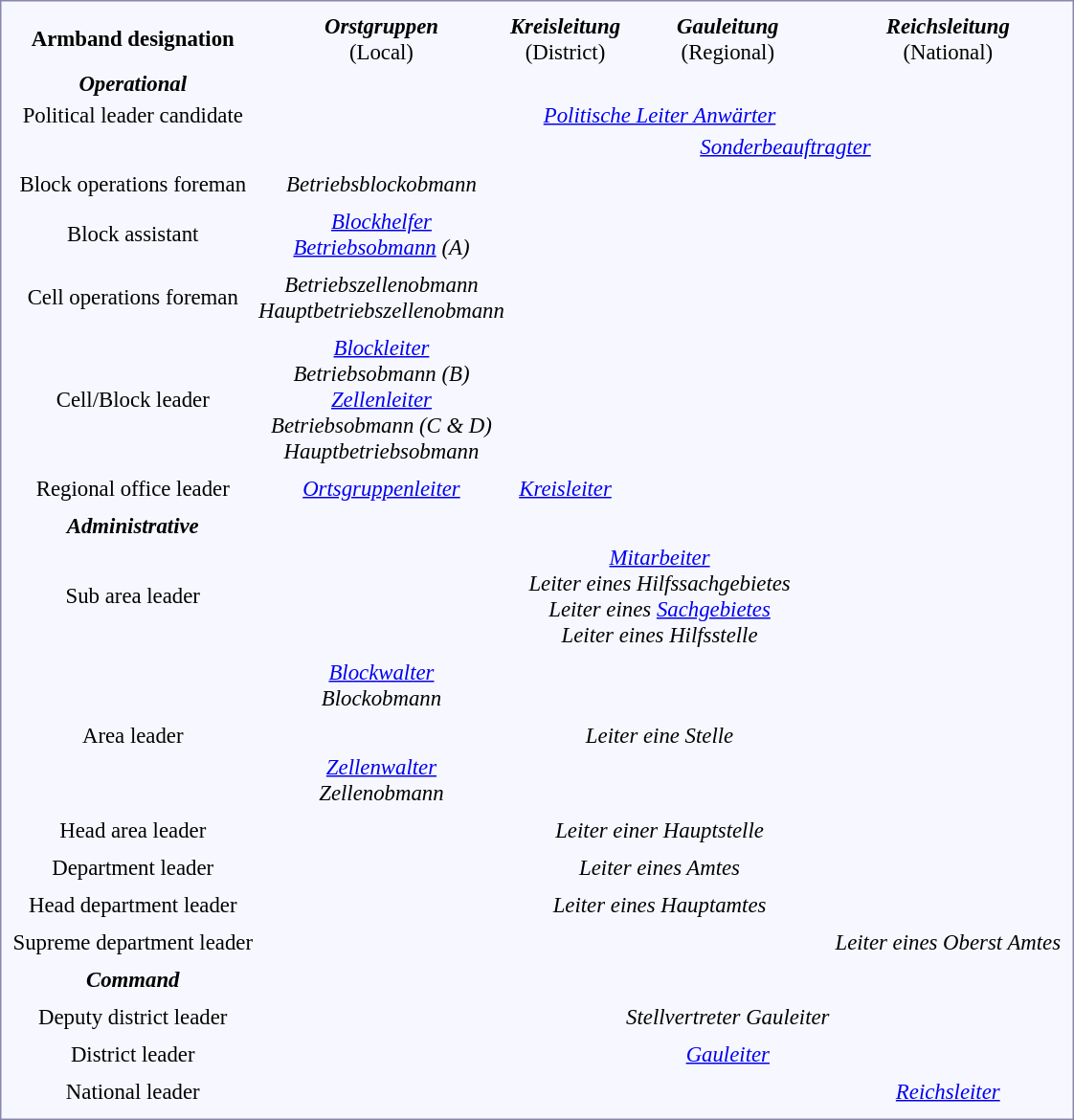<table style="border:1px solid #8888aa; background-color:#f7f8ff; padding:5px; font-size:95%; margin: 0px 12px 12px 0px;">
<tr>
<td align="center"><strong>Armband designation</strong></td>
<td align="center"><strong><em>Orstgruppen</em></strong><br>(Local)</td>
<td align="center"><strong><em>Kreisleitung</em></strong><br>(District)</td>
<td align="center"><strong><em>Gauleitung</em></strong><br>(Regional)</td>
<td align="center"><strong><em>Reichsleitung</em></strong><br>(National)</td>
</tr>
<tr>
<td align="center"><strong><em>Operational</em></strong></td>
</tr>
<tr>
<td align="center">Political leader candidate</td>
<td align="center" colspan="4"><em><a href='#'>Politische Leiter Anwärter</a></em></td>
</tr>
<tr>
<td align="center" colspan="2"></td>
<td align="center" colspan="3"><em><a href='#'>Sonderbeauftragter</a></em></td>
</tr>
<tr>
<td align="center"></td>
</tr>
<tr>
<td align="center">Block operations foreman</td>
<td align="center"><em>Betriebsblockobmann</em></td>
</tr>
<tr>
<td align="center"></td>
</tr>
<tr>
<td align="center">Block assistant</td>
<td align="center"><em><a href='#'>Blockhelfer</a></em><br><em><a href='#'>Betriebsobmann</a> (A)</em></td>
</tr>
<tr>
<td align="center"></td>
</tr>
<tr>
<td align="center">Cell operations foreman</td>
<td align="center"><em>Betriebszellenobmann</em><br><em>Hauptbetriebszellenobmann</em></td>
</tr>
<tr>
<td align="center"></td>
</tr>
<tr>
<td align="center">Cell/Block leader</td>
<td align="center"><em><a href='#'>Blockleiter</a></em><br><em>Betriebsobmann (B)</em><br><em><a href='#'>Zellenleiter</a></em><br><em>Betriebsobmann (C & D)</em><br><em>Hauptbetriebsobmann</em></td>
</tr>
<tr>
<td align="center"></td>
</tr>
<tr>
<td align="center">Regional office leader</td>
<td align="center"><em><a href='#'>Ortsgruppenleiter</a></em></td>
<td align="center"><em><a href='#'>Kreisleiter</a></em></td>
</tr>
<tr>
<td align="center"></td>
</tr>
<tr>
<td align="center"><strong><em>Administrative</em></strong></td>
</tr>
<tr>
<td align="center">Sub area leader</td>
<td align="center" colspan="5"><em><a href='#'>Mitarbeiter</a></em><br><em>Leiter eines Hilfssachgebietes</em><br><em>Leiter eines <a href='#'>Sachgebietes</a></em><br><em>Leiter eines Hilfsstelle</em></td>
</tr>
<tr>
<td align="center"></td>
</tr>
<tr>
<td align="center"></td>
<td align="center"><em><a href='#'>Blockwalter</a></em><br><em>Blockobmann</em></td>
</tr>
<tr>
<td align="center"></td>
</tr>
<tr>
<td align="center">Area leader</td>
<td align="center" colspan="5"><em>Leiter eine Stelle</em></td>
</tr>
<tr>
<td align="center"></td>
<td align="center"><em><a href='#'>Zellenwalter</a></em><br><em>Zellenobmann</em></td>
</tr>
<tr>
<td align="center"></td>
</tr>
<tr>
<td align="center">Head area leader</td>
<td align="center" colspan="5"><em>Leiter einer Hauptstelle</em></td>
</tr>
<tr>
<td align="center"></td>
</tr>
<tr>
<td align="center">Department leader</td>
<td align="center" colspan="5"><em>Leiter eines Amtes</em></td>
</tr>
<tr>
<td align="center"></td>
</tr>
<tr>
<td align="center">Head department leader</td>
<td align="center" colspan="5"><em>Leiter eines Hauptamtes</em></td>
</tr>
<tr>
<td align="center"></td>
</tr>
<tr>
<td align="center">Supreme department leader</td>
<td align="center"></td>
<td align="center"></td>
<td align="center"></td>
<td align="center"><em>Leiter eines Oberst Amtes</em></td>
</tr>
<tr>
<td align="center"></td>
</tr>
<tr>
<td align="center"><strong><em>Command</em></strong></td>
</tr>
<tr>
<td align="center"></td>
</tr>
<tr>
<td align="center">Deputy district leader</td>
<td align="center"></td>
<td align="center"></td>
<td align="center"><em>Stellvertreter Gauleiter</em></td>
</tr>
<tr>
<td align="center"></td>
</tr>
<tr>
<td align="center">District leader</td>
<td align="center"></td>
<td align="center"></td>
<td align="center"><em><a href='#'>Gauleiter</a></em></td>
</tr>
<tr>
<td align="center"></td>
</tr>
<tr>
<td align="center">National leader</td>
<td align="center"></td>
<td align="center"></td>
<td align="center"></td>
<td align="center"><em><a href='#'>Reichsleiter</a></em></td>
</tr>
<tr>
</tr>
</table>
